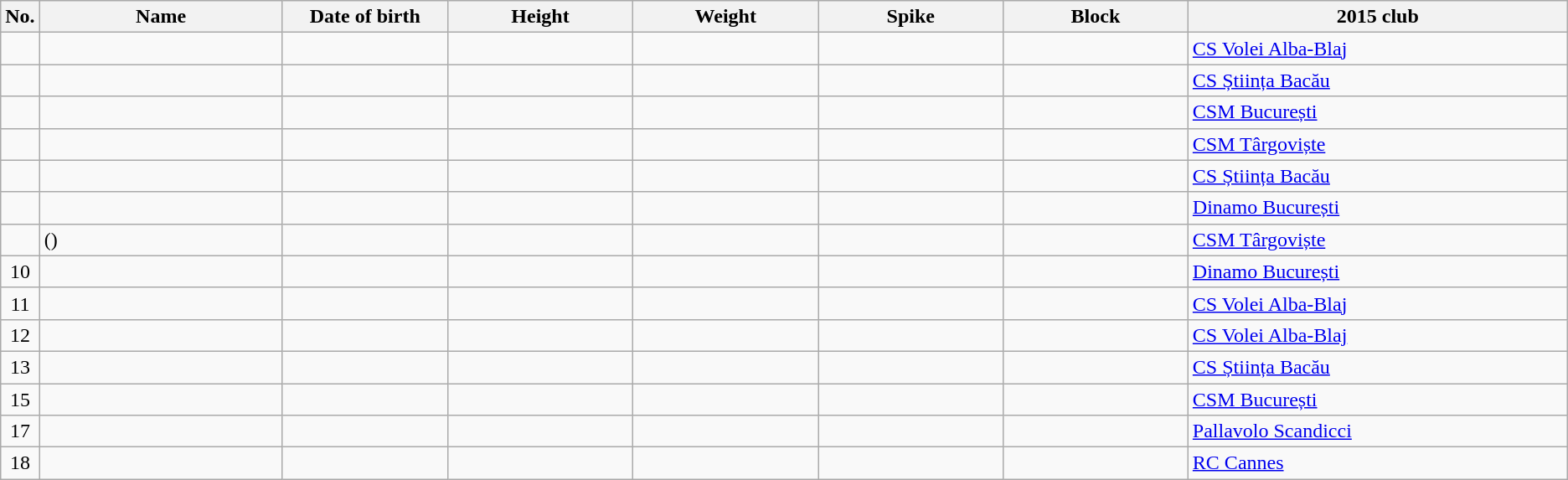<table class="wikitable sortable" style="font-size:100%; text-align:center;">
<tr>
<th>No.</th>
<th style="width:12em">Name</th>
<th style="width:8em">Date of birth</th>
<th style="width:9em">Height</th>
<th style="width:9em">Weight</th>
<th style="width:9em">Spike</th>
<th style="width:9em">Block</th>
<th style="width:19em">2015 club</th>
</tr>
<tr>
<td></td>
<td align=left></td>
<td align=right></td>
<td></td>
<td></td>
<td></td>
<td></td>
<td align=left> <a href='#'>CS Volei Alba-Blaj</a></td>
</tr>
<tr>
<td></td>
<td align=left></td>
<td align=right></td>
<td></td>
<td></td>
<td></td>
<td></td>
<td align=left> <a href='#'>CS Știința Bacău</a></td>
</tr>
<tr>
<td></td>
<td align=left></td>
<td align=right></td>
<td></td>
<td></td>
<td></td>
<td></td>
<td align=left> <a href='#'>CSM București</a></td>
</tr>
<tr>
<td></td>
<td align=left></td>
<td align=right></td>
<td></td>
<td></td>
<td></td>
<td></td>
<td align=left> <a href='#'>CSM Târgoviște</a></td>
</tr>
<tr>
<td></td>
<td align=left></td>
<td align=right></td>
<td></td>
<td></td>
<td></td>
<td></td>
<td align=left> <a href='#'>CS Știința Bacău</a></td>
</tr>
<tr>
<td></td>
<td align=left></td>
<td align=right></td>
<td></td>
<td></td>
<td></td>
<td></td>
<td align=left> <a href='#'>Dinamo București</a></td>
</tr>
<tr>
<td></td>
<td align=left> ()</td>
<td align=right></td>
<td></td>
<td></td>
<td></td>
<td></td>
<td align=left> <a href='#'>CSM Târgoviște</a></td>
</tr>
<tr>
<td>10</td>
<td align=left></td>
<td align=right></td>
<td></td>
<td></td>
<td></td>
<td></td>
<td align=left> <a href='#'>Dinamo București</a></td>
</tr>
<tr>
<td>11</td>
<td align=left></td>
<td align=right></td>
<td></td>
<td></td>
<td></td>
<td></td>
<td align=left> <a href='#'>CS Volei Alba-Blaj</a></td>
</tr>
<tr>
<td>12</td>
<td align=left></td>
<td align=right></td>
<td></td>
<td></td>
<td></td>
<td></td>
<td align=left> <a href='#'>CS Volei Alba-Blaj</a></td>
</tr>
<tr>
<td>13</td>
<td align=left></td>
<td align=right></td>
<td></td>
<td></td>
<td></td>
<td></td>
<td align=left> <a href='#'>CS Știința Bacău</a></td>
</tr>
<tr>
<td>15</td>
<td align=left></td>
<td align=right></td>
<td></td>
<td></td>
<td></td>
<td></td>
<td align=left> <a href='#'>CSM București</a></td>
</tr>
<tr>
<td>17</td>
<td align=left></td>
<td align=right></td>
<td></td>
<td></td>
<td></td>
<td></td>
<td align=left> <a href='#'>Pallavolo Scandicci</a></td>
</tr>
<tr>
<td>18</td>
<td align=left></td>
<td align=right></td>
<td></td>
<td></td>
<td></td>
<td></td>
<td align=left> <a href='#'>RC Cannes</a></td>
</tr>
</table>
